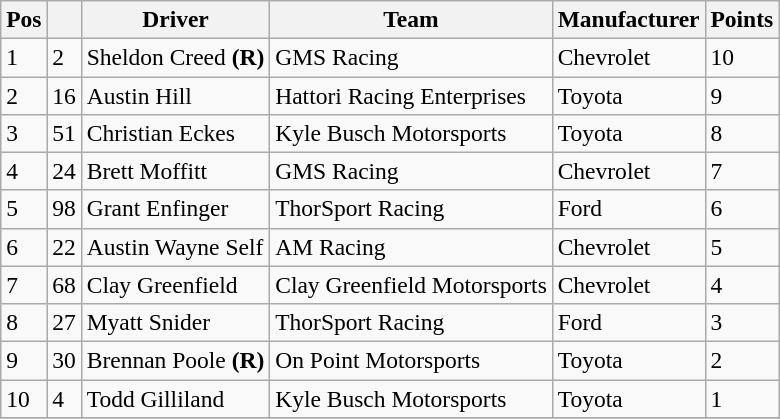<table class="wikitable" style="font-size:98%">
<tr>
<th>Pos</th>
<th></th>
<th>Driver</th>
<th>Team</th>
<th>Manufacturer</th>
<th>Points</th>
</tr>
<tr>
<td>1</td>
<td>2</td>
<td>Sheldon Creed <strong>(R)</strong></td>
<td>GMS Racing</td>
<td>Chevrolet</td>
<td>10</td>
</tr>
<tr>
<td>2</td>
<td>16</td>
<td>Austin Hill</td>
<td>Hattori Racing Enterprises</td>
<td>Toyota</td>
<td>9</td>
</tr>
<tr>
<td>3</td>
<td>51</td>
<td>Christian Eckes</td>
<td>Kyle Busch Motorsports</td>
<td>Toyota</td>
<td>8</td>
</tr>
<tr>
<td>4</td>
<td>24</td>
<td>Brett Moffitt</td>
<td>GMS Racing</td>
<td>Chevrolet</td>
<td>7</td>
</tr>
<tr>
<td>5</td>
<td>98</td>
<td>Grant Enfinger</td>
<td>ThorSport Racing</td>
<td>Ford</td>
<td>6</td>
</tr>
<tr>
<td>6</td>
<td>22</td>
<td>Austin Wayne Self</td>
<td>AM Racing</td>
<td>Chevrolet</td>
<td>5</td>
</tr>
<tr>
<td>7</td>
<td>68</td>
<td>Clay Greenfield</td>
<td>Clay Greenfield Motorsports</td>
<td>Chevrolet</td>
<td>4</td>
</tr>
<tr>
<td>8</td>
<td>27</td>
<td>Myatt Snider</td>
<td>ThorSport Racing</td>
<td>Ford</td>
<td>3</td>
</tr>
<tr>
<td>9</td>
<td>30</td>
<td>Brennan Poole <strong>(R)</strong></td>
<td>On Point Motorsports</td>
<td>Toyota</td>
<td>2</td>
</tr>
<tr>
<td>10</td>
<td>4</td>
<td>Todd Gilliland</td>
<td>Kyle Busch Motorsports</td>
<td>Toyota</td>
<td>1</td>
</tr>
<tr>
</tr>
</table>
